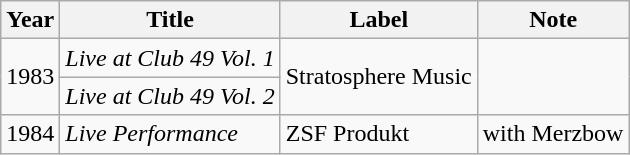<table class="wikitable">
<tr>
<th>Year</th>
<th>Title</th>
<th>Label</th>
<th>Note</th>
</tr>
<tr>
<td rowspan="2">1983</td>
<td><em>Live at Club 49 Vol. 1</em></td>
<td rowspan="2">Stratosphere Music</td>
<td rowspan="2"></td>
</tr>
<tr>
<td><em>Live at Club 49 Vol. 2</em></td>
</tr>
<tr>
<td>1984</td>
<td><em>Live Performance</em></td>
<td>ZSF Produkt</td>
<td>with Merzbow</td>
</tr>
</table>
